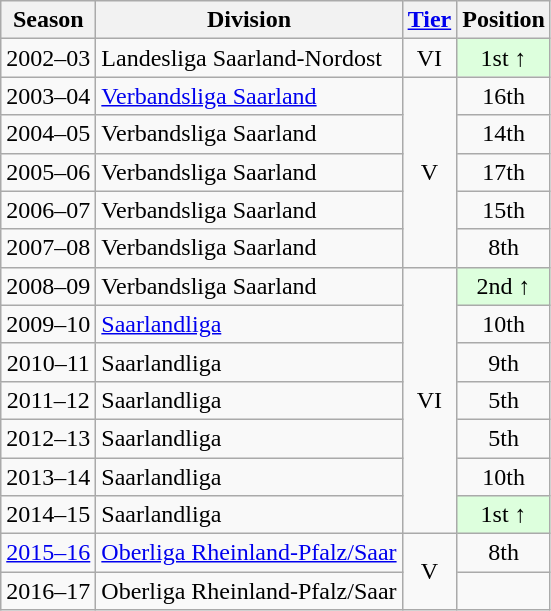<table class="wikitable">
<tr>
<th>Season</th>
<th>Division</th>
<th><a href='#'>Tier</a></th>
<th>Position</th>
</tr>
<tr align="center">
<td>2002–03</td>
<td align="left">Landesliga Saarland-Nordost</td>
<td>VI</td>
<td style="background:#ddffdd">1st ↑</td>
</tr>
<tr align="center">
<td>2003–04</td>
<td align="left"><a href='#'>Verbandsliga Saarland</a></td>
<td rowspan=5>V</td>
<td>16th</td>
</tr>
<tr align="center">
<td>2004–05</td>
<td align="left">Verbandsliga Saarland</td>
<td>14th</td>
</tr>
<tr align="center">
<td>2005–06</td>
<td align="left">Verbandsliga Saarland</td>
<td>17th</td>
</tr>
<tr align="center">
<td>2006–07</td>
<td align="left">Verbandsliga Saarland</td>
<td>15th</td>
</tr>
<tr align="center">
<td>2007–08</td>
<td align="left">Verbandsliga Saarland</td>
<td>8th</td>
</tr>
<tr align="center">
<td>2008–09</td>
<td align="left">Verbandsliga Saarland</td>
<td rowspan=7>VI</td>
<td style="background:#ddffdd">2nd ↑</td>
</tr>
<tr align="center">
<td>2009–10</td>
<td align="left"><a href='#'>Saarlandliga</a></td>
<td>10th</td>
</tr>
<tr align="center">
<td>2010–11</td>
<td align="left">Saarlandliga</td>
<td>9th</td>
</tr>
<tr align="center">
<td>2011–12</td>
<td align="left">Saarlandliga</td>
<td>5th</td>
</tr>
<tr align="center">
<td>2012–13</td>
<td align="left">Saarlandliga</td>
<td>5th</td>
</tr>
<tr align="center">
<td>2013–14</td>
<td align="left">Saarlandliga</td>
<td>10th</td>
</tr>
<tr align="center">
<td>2014–15</td>
<td align="left">Saarlandliga</td>
<td style="background:#ddffdd">1st ↑</td>
</tr>
<tr align="center">
<td><a href='#'>2015–16</a></td>
<td align="left"><a href='#'>Oberliga Rheinland-Pfalz/Saar</a></td>
<td rowspan=2>V</td>
<td>8th</td>
</tr>
<tr align="center">
<td>2016–17</td>
<td align="left">Oberliga Rheinland-Pfalz/Saar</td>
<td></td>
</tr>
</table>
